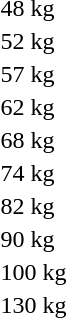<table>
<tr>
<td>48 kg</td>
<td></td>
<td></td>
<td></td>
</tr>
<tr>
<td>52 kg</td>
<td></td>
<td></td>
<td></td>
</tr>
<tr>
<td>57 kg</td>
<td></td>
<td></td>
<td></td>
</tr>
<tr>
<td>62 kg</td>
<td></td>
<td></td>
<td></td>
</tr>
<tr>
<td>68 kg</td>
<td></td>
<td></td>
<td></td>
</tr>
<tr>
<td>74 kg</td>
<td></td>
<td></td>
<td></td>
</tr>
<tr>
<td>82 kg</td>
<td></td>
<td></td>
<td></td>
</tr>
<tr>
<td>90 kg</td>
<td></td>
<td></td>
<td></td>
</tr>
<tr>
<td>100 kg</td>
<td></td>
<td></td>
<td></td>
</tr>
<tr>
<td>130 kg</td>
<td></td>
<td></td>
<td></td>
</tr>
</table>
